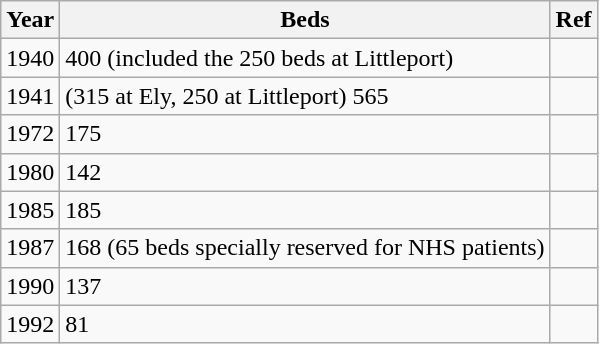<table class="wikitable">
<tr>
<th>Year</th>
<th>Beds</th>
<th>Ref</th>
</tr>
<tr>
<td>1940</td>
<td>400 (included the 250 beds at Littleport)</td>
<td></td>
</tr>
<tr>
<td>1941</td>
<td>(315 at Ely, 250 at Littleport) 565</td>
<td></td>
</tr>
<tr>
<td>1972</td>
<td>175</td>
<td></td>
</tr>
<tr>
<td>1980</td>
<td>142</td>
<td></td>
</tr>
<tr>
<td>1985</td>
<td>185</td>
<td></td>
</tr>
<tr>
<td>1987</td>
<td>168 (65 beds specially reserved for NHS patients)</td>
<td></td>
</tr>
<tr>
<td>1990</td>
<td>137</td>
<td></td>
</tr>
<tr>
<td>1992</td>
<td>81</td>
<td></td>
</tr>
</table>
